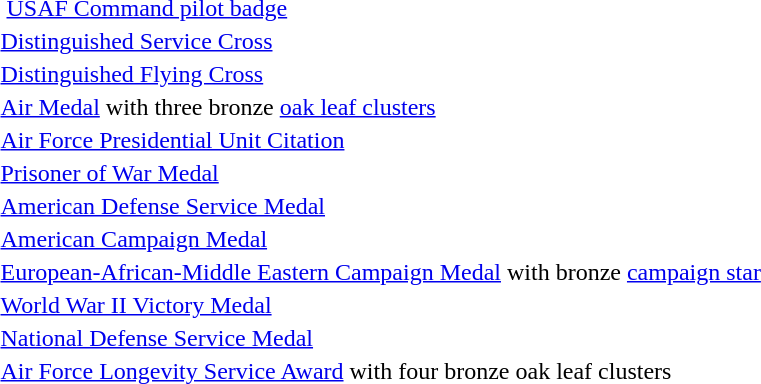<table>
<tr>
<td colspan="2">  <a href='#'>USAF Command pilot badge</a></td>
</tr>
<tr>
<td></td>
<td><a href='#'>Distinguished Service Cross</a></td>
</tr>
<tr>
<td></td>
<td><a href='#'>Distinguished Flying Cross</a></td>
</tr>
<tr>
<td></td>
<td><a href='#'>Air Medal</a> with three bronze <a href='#'>oak leaf clusters</a></td>
</tr>
<tr>
<td></td>
<td><a href='#'>Air Force Presidential Unit Citation</a></td>
</tr>
<tr>
<td></td>
<td><a href='#'>Prisoner of War Medal</a></td>
</tr>
<tr>
<td></td>
<td><a href='#'>American Defense Service Medal</a></td>
</tr>
<tr>
<td></td>
<td><a href='#'>American Campaign Medal</a></td>
</tr>
<tr>
<td></td>
<td><a href='#'>European-African-Middle Eastern Campaign Medal</a> with bronze <a href='#'>campaign star</a></td>
</tr>
<tr>
<td></td>
<td><a href='#'>World War II Victory Medal</a></td>
</tr>
<tr>
<td></td>
<td><a href='#'>National Defense Service Medal</a></td>
</tr>
<tr>
<td></td>
<td><a href='#'>Air Force Longevity Service Award</a> with four bronze oak leaf clusters</td>
</tr>
<tr>
</tr>
</table>
